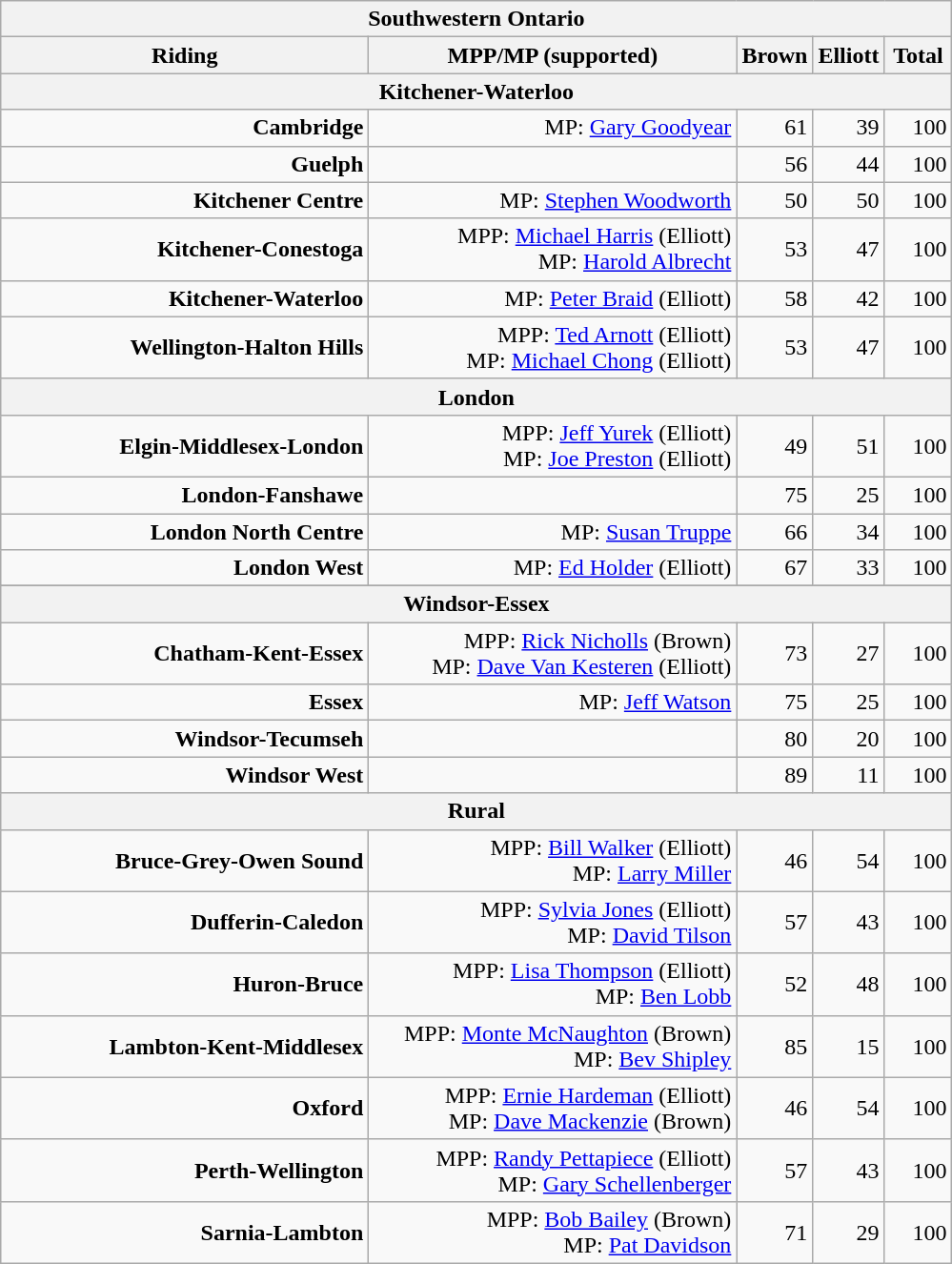<table class="wikitable mw-collapsible mw-collapsed">
<tr>
<th colspan = "5">Southwestern Ontario</th>
</tr>
<tr>
<th width = "250">Riding</th>
<th width = "250">MPP/MP (supported)</th>
<th width = "40">Brown</th>
<th width = "40">Elliott</th>
<th width = "40">Total</th>
</tr>
<tr>
<th colspan = "5">Kitchener-Waterloo</th>
</tr>
<tr style="text-align:right;">
<td><strong>Cambridge</strong></td>
<td>MP: <a href='#'>Gary Goodyear</a></td>
<td>61</td>
<td>39</td>
<td>100</td>
</tr>
<tr style="text-align:right;">
<td><strong>Guelph</strong></td>
<td></td>
<td>56</td>
<td>44</td>
<td>100</td>
</tr>
<tr style="text-align:right;">
<td><strong>Kitchener Centre</strong></td>
<td>MP: <a href='#'>Stephen Woodworth</a></td>
<td>50</td>
<td>50</td>
<td>100</td>
</tr>
<tr style="text-align:right;">
<td><strong>Kitchener-Conestoga</strong></td>
<td>MPP: <a href='#'>Michael Harris</a> (Elliott)<br>MP: <a href='#'>Harold Albrecht</a></td>
<td>53</td>
<td>47</td>
<td>100</td>
</tr>
<tr style="text-align:right;">
<td><strong>Kitchener-Waterloo</strong></td>
<td>MP: <a href='#'>Peter Braid</a> (Elliott)</td>
<td>58</td>
<td>42</td>
<td>100</td>
</tr>
<tr style="text-align:right;">
<td><strong>Wellington-Halton Hills</strong></td>
<td>MPP: <a href='#'>Ted Arnott</a> (Elliott)<br>MP: <a href='#'>Michael Chong</a> (Elliott)</td>
<td>53</td>
<td>47</td>
<td>100</td>
</tr>
<tr>
<th colspan = "5">London</th>
</tr>
<tr style="text-align:right;">
<td><strong>Elgin-Middlesex-London</strong></td>
<td>MPP: <a href='#'>Jeff Yurek</a> (Elliott)<br>MP: <a href='#'>Joe Preston</a> (Elliott)</td>
<td>49</td>
<td>51</td>
<td>100</td>
</tr>
<tr style="text-align:right;">
<td><strong>London-Fanshawe</strong></td>
<td></td>
<td>75</td>
<td>25</td>
<td>100</td>
</tr>
<tr style="text-align:right;">
<td><strong>London North Centre</strong></td>
<td>MP: <a href='#'>Susan Truppe</a></td>
<td>66</td>
<td>34</td>
<td>100</td>
</tr>
<tr style="text-align:right;">
<td><strong>London West</strong></td>
<td>MP: <a href='#'>Ed Holder</a> (Elliott)</td>
<td>67</td>
<td>33</td>
<td>100</td>
</tr>
<tr style="text-align:right;">
</tr>
<tr>
<th colspan = "5">Windsor-Essex</th>
</tr>
<tr style="text-align:right;">
<td><strong>Chatham-Kent-Essex</strong></td>
<td>MPP: <a href='#'>Rick Nicholls</a> (Brown)<br>MP: <a href='#'>Dave Van Kesteren</a> (Elliott)</td>
<td>73</td>
<td>27</td>
<td>100</td>
</tr>
<tr style="text-align:right;">
<td><strong>Essex</strong></td>
<td>MP: <a href='#'>Jeff Watson</a></td>
<td>75</td>
<td>25</td>
<td>100</td>
</tr>
<tr style="text-align:right;">
<td><strong>Windsor-Tecumseh</strong></td>
<td></td>
<td>80</td>
<td>20</td>
<td>100</td>
</tr>
<tr style="text-align:right;">
<td><strong>Windsor West</strong></td>
<td></td>
<td>89</td>
<td>11</td>
<td>100</td>
</tr>
<tr>
<th colspan = "5">Rural</th>
</tr>
<tr style="text-align:right;">
<td><strong>Bruce-Grey-Owen Sound</strong></td>
<td>MPP: <a href='#'>Bill Walker</a> (Elliott)<br>MP: <a href='#'>Larry Miller</a></td>
<td>46</td>
<td>54</td>
<td>100</td>
</tr>
<tr style="text-align:right;">
<td><strong>Dufferin-Caledon</strong></td>
<td>MPP: <a href='#'>Sylvia Jones</a> (Elliott)<br>MP: <a href='#'>David Tilson</a></td>
<td>57</td>
<td>43</td>
<td>100</td>
</tr>
<tr style="text-align:right;">
<td><strong>Huron-Bruce</strong></td>
<td>MPP: <a href='#'>Lisa Thompson</a> (Elliott)<br>MP: <a href='#'>Ben Lobb</a></td>
<td>52</td>
<td>48</td>
<td>100</td>
</tr>
<tr style="text-align:right;">
<td><strong>Lambton-Kent-Middlesex</strong></td>
<td>MPP: <a href='#'>Monte McNaughton</a> (Brown)<br>MP: <a href='#'>Bev Shipley</a></td>
<td>85</td>
<td>15</td>
<td>100</td>
</tr>
<tr style="text-align:right;">
<td><strong>Oxford</strong></td>
<td>MPP: <a href='#'>Ernie Hardeman</a> (Elliott)<br>MP: <a href='#'>Dave Mackenzie</a> (Brown)</td>
<td>46</td>
<td>54</td>
<td>100</td>
</tr>
<tr style="text-align:right;">
<td><strong>Perth-Wellington</strong></td>
<td>MPP: <a href='#'>Randy Pettapiece</a> (Elliott)<br>MP: <a href='#'>Gary Schellenberger</a></td>
<td>57</td>
<td>43</td>
<td>100</td>
</tr>
<tr style="text-align:right;">
<td><strong>Sarnia-Lambton</strong></td>
<td>MPP: <a href='#'>Bob Bailey</a> (Brown)<br>MP: <a href='#'>Pat Davidson</a></td>
<td>71</td>
<td>29</td>
<td>100</td>
</tr>
</table>
